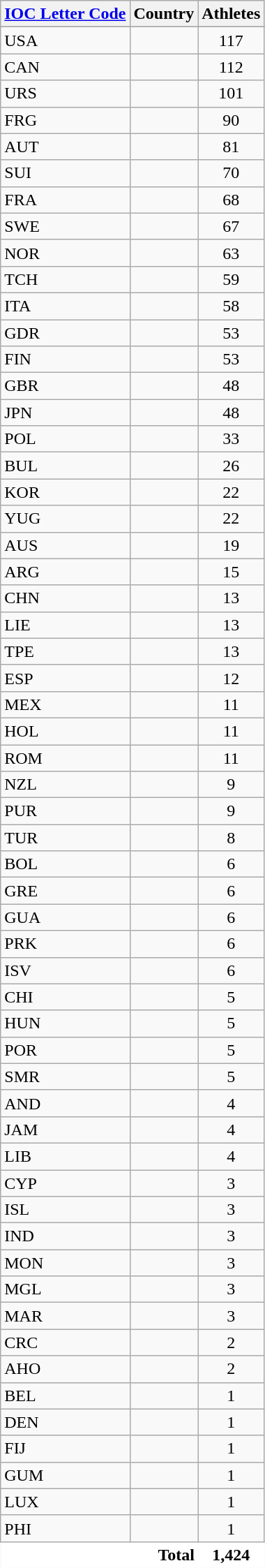<table class="wikitable collapsible collapsed sortable" style="border:0;">
<tr>
<th><a href='#'>IOC Letter Code</a></th>
<th>Country</th>
<th>Athletes</th>
</tr>
<tr>
</tr>
<tr>
<td>USA</td>
<td></td>
<td align=center>117</td>
</tr>
<tr>
<td>CAN</td>
<td></td>
<td align=center>112</td>
</tr>
<tr>
<td>URS</td>
<td></td>
<td align=center>101</td>
</tr>
<tr>
<td>FRG</td>
<td></td>
<td align=center>90</td>
</tr>
<tr>
<td>AUT</td>
<td></td>
<td align=center>81</td>
</tr>
<tr>
<td>SUI</td>
<td></td>
<td align=center>70</td>
</tr>
<tr>
<td>FRA</td>
<td></td>
<td align=center>68</td>
</tr>
<tr>
<td>SWE</td>
<td></td>
<td align=center>67</td>
</tr>
<tr>
<td>NOR</td>
<td></td>
<td align=center>63</td>
</tr>
<tr>
<td>TCH</td>
<td></td>
<td align=center>59</td>
</tr>
<tr>
<td>ITA</td>
<td></td>
<td align=center>58</td>
</tr>
<tr>
<td>GDR</td>
<td></td>
<td align=center>53</td>
</tr>
<tr>
<td>FIN</td>
<td></td>
<td align=center>53</td>
</tr>
<tr>
<td>GBR</td>
<td></td>
<td align=center>48</td>
</tr>
<tr>
<td>JPN</td>
<td></td>
<td align=center>48</td>
</tr>
<tr>
<td>POL</td>
<td></td>
<td align=center>33</td>
</tr>
<tr>
<td>BUL</td>
<td></td>
<td align=center>26</td>
</tr>
<tr>
<td>KOR</td>
<td></td>
<td align=center>22</td>
</tr>
<tr>
<td>YUG</td>
<td></td>
<td align=center>22</td>
</tr>
<tr>
<td>AUS</td>
<td></td>
<td align=center>19</td>
</tr>
<tr>
<td>ARG</td>
<td></td>
<td align=center>15</td>
</tr>
<tr>
<td>CHN</td>
<td></td>
<td align=center>13</td>
</tr>
<tr>
<td>LIE</td>
<td></td>
<td align=center>13</td>
</tr>
<tr>
<td>TPE</td>
<td></td>
<td align=center>13</td>
</tr>
<tr>
<td>ESP</td>
<td></td>
<td align=center>12</td>
</tr>
<tr>
<td>MEX</td>
<td></td>
<td align=center>11</td>
</tr>
<tr>
<td>HOL</td>
<td></td>
<td align=center>11</td>
</tr>
<tr>
<td>ROM</td>
<td></td>
<td align=center>11</td>
</tr>
<tr>
<td>NZL</td>
<td></td>
<td align=center>9</td>
</tr>
<tr>
<td>PUR</td>
<td></td>
<td align=center>9</td>
</tr>
<tr>
<td>TUR</td>
<td></td>
<td align=center>8</td>
</tr>
<tr>
<td>BOL</td>
<td></td>
<td align=center>6</td>
</tr>
<tr>
<td>GRE</td>
<td></td>
<td align=center>6</td>
</tr>
<tr>
<td>GUA</td>
<td></td>
<td align=center>6</td>
</tr>
<tr>
<td>PRK</td>
<td></td>
<td align=center>6</td>
</tr>
<tr>
<td>ISV</td>
<td></td>
<td align=center>6</td>
</tr>
<tr>
<td>CHI</td>
<td></td>
<td align=center>5</td>
</tr>
<tr>
<td>HUN</td>
<td></td>
<td align=center>5</td>
</tr>
<tr>
<td>POR</td>
<td></td>
<td align=center>5</td>
</tr>
<tr>
<td>SMR</td>
<td></td>
<td align=center>5</td>
</tr>
<tr>
<td>AND</td>
<td></td>
<td align=center>4</td>
</tr>
<tr>
<td>JAM</td>
<td></td>
<td align=center>4</td>
</tr>
<tr>
<td>LIB</td>
<td></td>
<td align=center>4</td>
</tr>
<tr>
<td>CYP</td>
<td></td>
<td align=center>3</td>
</tr>
<tr>
<td>ISL</td>
<td></td>
<td align=center>3</td>
</tr>
<tr>
<td>IND</td>
<td></td>
<td align=center>3</td>
</tr>
<tr>
<td>MON</td>
<td></td>
<td align=center>3</td>
</tr>
<tr>
<td>MGL</td>
<td></td>
<td align=center>3</td>
</tr>
<tr>
<td>MAR</td>
<td></td>
<td align=center>3</td>
</tr>
<tr>
<td>CRC</td>
<td></td>
<td align=center>2</td>
</tr>
<tr>
<td>AHO</td>
<td></td>
<td align=center>2</td>
</tr>
<tr>
<td>BEL</td>
<td></td>
<td align=center>1</td>
</tr>
<tr>
<td>DEN</td>
<td></td>
<td align=center>1</td>
</tr>
<tr>
<td>FIJ</td>
<td></td>
<td align=center>1</td>
</tr>
<tr>
<td>GUM</td>
<td></td>
<td align=center>1</td>
</tr>
<tr>
<td>LUX</td>
<td></td>
<td align=center>1</td>
</tr>
<tr>
<td>PHI</td>
<td></td>
<td align=center>1</td>
</tr>
<tr class="sortbottom">
<td colspan=2; style="text-align:right; border:0px; background:#fff;"><strong>Total</strong></td>
<td style="text-align:center; border:0px; background:#fff;"><strong>1,424</strong></td>
</tr>
<tr>
</tr>
</table>
